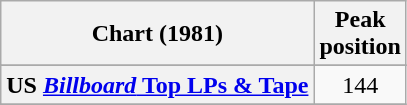<table class="wikitable plainrowheaders">
<tr>
<th>Chart (1981)</th>
<th>Peak<br>position</th>
</tr>
<tr>
</tr>
<tr>
<th scope="row">US <a href='#'><em>Billboard</em> Top LPs & Tape</a></th>
<td align="center">144</td>
</tr>
<tr>
</tr>
</table>
